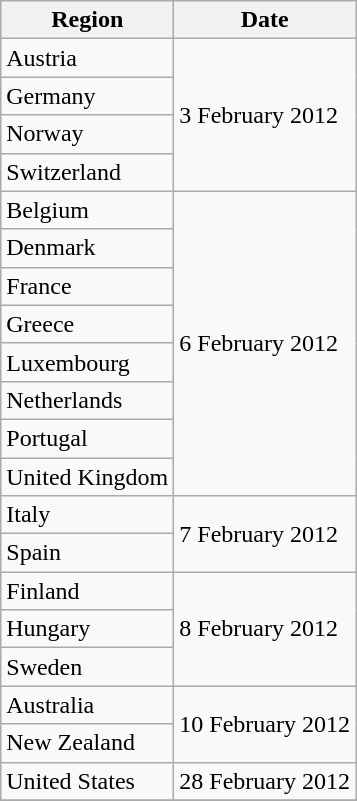<table class="wikitable">
<tr>
<th scope="col">Region</th>
<th scope="col">Date</th>
</tr>
<tr>
<td>Austria</td>
<td rowspan="4">3 February 2012</td>
</tr>
<tr>
<td>Germany</td>
</tr>
<tr>
<td>Norway</td>
</tr>
<tr>
<td>Switzerland</td>
</tr>
<tr>
<td>Belgium</td>
<td rowspan="8">6 February 2012</td>
</tr>
<tr>
<td>Denmark</td>
</tr>
<tr>
<td>France</td>
</tr>
<tr>
<td>Greece</td>
</tr>
<tr>
<td>Luxembourg</td>
</tr>
<tr>
<td>Netherlands</td>
</tr>
<tr>
<td>Portugal</td>
</tr>
<tr>
<td>United Kingdom</td>
</tr>
<tr>
<td>Italy</td>
<td rowspan="2">7 February 2012</td>
</tr>
<tr>
<td>Spain</td>
</tr>
<tr>
<td>Finland</td>
<td rowspan="3">8 February 2012</td>
</tr>
<tr>
<td>Hungary</td>
</tr>
<tr>
<td>Sweden</td>
</tr>
<tr>
<td>Australia</td>
<td rowspan="2">10 February 2012</td>
</tr>
<tr>
<td>New Zealand</td>
</tr>
<tr>
<td>United States</td>
<td>28 February 2012</td>
</tr>
<tr>
</tr>
</table>
